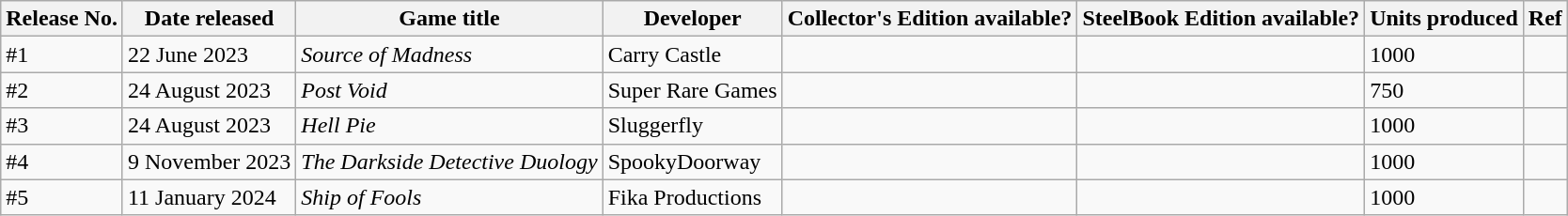<table class="wikitable sortable">
<tr>
<th>Release No.</th>
<th>Date released</th>
<th>Game title</th>
<th>Developer</th>
<th>Collector's Edition available?</th>
<th>SteelBook Edition available?</th>
<th>Units produced</th>
<th>Ref</th>
</tr>
<tr>
<td>#1</td>
<td>22 June 2023</td>
<td><em>Source of Madness</em></td>
<td>Carry Castle</td>
<td></td>
<td></td>
<td>1000</td>
<td></td>
</tr>
<tr>
<td>#2</td>
<td>24 August 2023</td>
<td><em>Post Void</em></td>
<td>Super Rare Games</td>
<td></td>
<td></td>
<td>750</td>
<td></td>
</tr>
<tr>
<td>#3</td>
<td>24 August 2023</td>
<td><em>Hell Pie</em></td>
<td>Sluggerfly</td>
<td></td>
<td></td>
<td>1000</td>
<td></td>
</tr>
<tr>
<td>#4</td>
<td>9 November 2023</td>
<td><em>The Darkside Detective Duology</em></td>
<td>SpookyDoorway</td>
<td></td>
<td></td>
<td>1000</td>
<td></td>
</tr>
<tr>
<td>#5</td>
<td>11 January 2024</td>
<td><em>Ship of Fools</em></td>
<td>Fika Productions</td>
<td></td>
<td></td>
<td>1000</td>
<td></td>
</tr>
</table>
